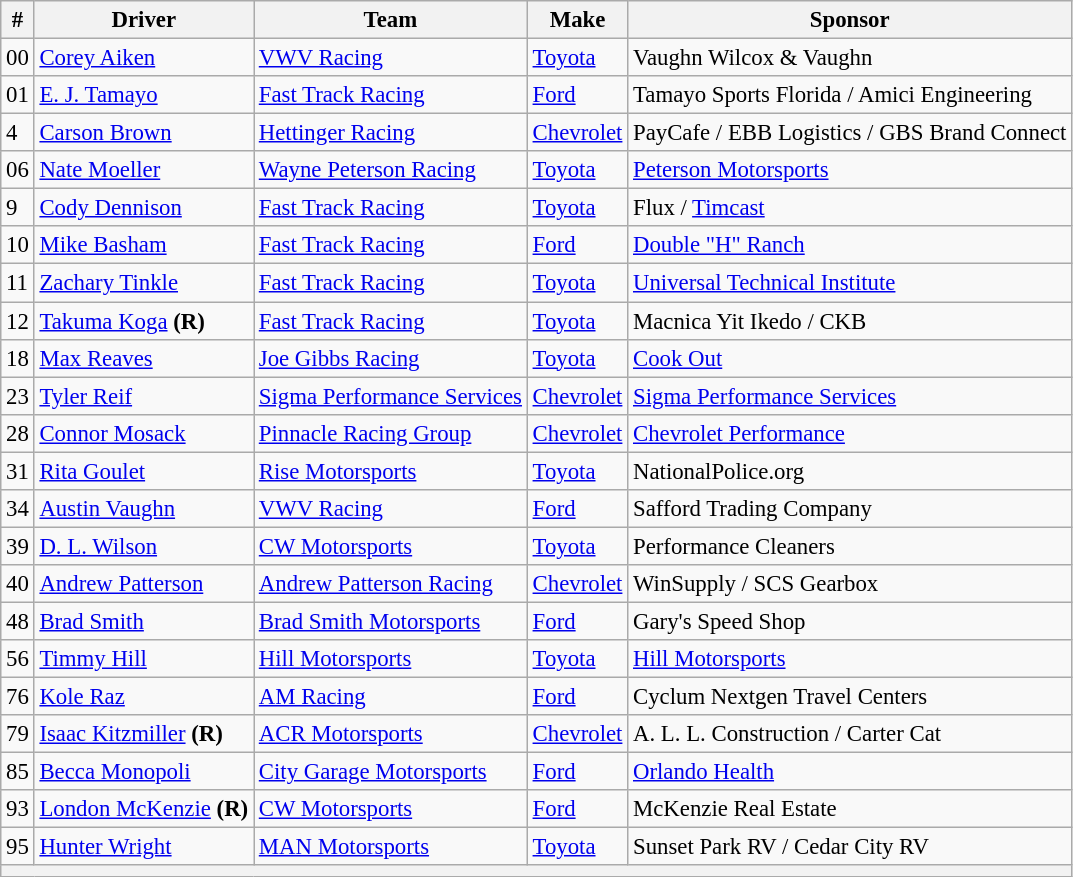<table class="wikitable" style="font-size: 95%;">
<tr>
<th>#</th>
<th>Driver</th>
<th>Team</th>
<th>Make</th>
<th>Sponsor</th>
</tr>
<tr>
<td>00</td>
<td><a href='#'>Corey Aiken</a></td>
<td><a href='#'>VWV Racing</a></td>
<td><a href='#'>Toyota</a></td>
<td>Vaughn Wilcox & Vaughn</td>
</tr>
<tr>
<td>01</td>
<td><a href='#'>E. J. Tamayo</a></td>
<td><a href='#'>Fast Track Racing</a></td>
<td><a href='#'>Ford</a></td>
<td>Tamayo Sports Florida / Amici Engineering</td>
</tr>
<tr>
<td>4</td>
<td><a href='#'>Carson Brown</a></td>
<td><a href='#'>Hettinger Racing</a></td>
<td><a href='#'>Chevrolet</a></td>
<td>PayCafe / EBB Logistics / GBS Brand Connect</td>
</tr>
<tr>
<td>06</td>
<td><a href='#'>Nate Moeller</a></td>
<td><a href='#'>Wayne Peterson Racing</a></td>
<td><a href='#'>Toyota</a></td>
<td><a href='#'>Peterson Motorsports</a></td>
</tr>
<tr>
<td>9</td>
<td><a href='#'>Cody Dennison</a></td>
<td><a href='#'>Fast Track Racing</a></td>
<td><a href='#'>Toyota</a></td>
<td>Flux / <a href='#'>Timcast</a></td>
</tr>
<tr>
<td>10</td>
<td><a href='#'>Mike Basham</a></td>
<td><a href='#'>Fast Track Racing</a></td>
<td><a href='#'>Ford</a></td>
<td><a href='#'>Double "H" Ranch</a></td>
</tr>
<tr>
<td>11</td>
<td><a href='#'>Zachary Tinkle</a></td>
<td><a href='#'>Fast Track Racing</a></td>
<td><a href='#'>Toyota</a></td>
<td><a href='#'>Universal Technical Institute</a></td>
</tr>
<tr>
<td>12</td>
<td><a href='#'>Takuma Koga</a> <strong>(R)</strong></td>
<td><a href='#'>Fast Track Racing</a></td>
<td><a href='#'>Toyota</a></td>
<td>Macnica Yit Ikedo / CKB</td>
</tr>
<tr>
<td>18</td>
<td><a href='#'>Max Reaves</a></td>
<td><a href='#'>Joe Gibbs Racing</a></td>
<td><a href='#'>Toyota</a></td>
<td><a href='#'>Cook Out</a></td>
</tr>
<tr>
<td>23</td>
<td nowrap=""><a href='#'>Tyler Reif</a></td>
<td><a href='#'>Sigma Performance Services</a></td>
<td><a href='#'>Chevrolet</a></td>
<td><a href='#'>Sigma Performance Services</a></td>
</tr>
<tr>
<td>28</td>
<td><a href='#'>Connor Mosack</a></td>
<td><a href='#'>Pinnacle Racing Group</a></td>
<td><a href='#'>Chevrolet</a></td>
<td nowrap=""><a href='#'>Chevrolet Performance</a></td>
</tr>
<tr>
<td>31</td>
<td><a href='#'>Rita Goulet</a></td>
<td nowrap=""><a href='#'>Rise Motorsports</a></td>
<td><a href='#'>Toyota</a></td>
<td>NationalPolice.org</td>
</tr>
<tr>
<td>34</td>
<td><a href='#'>Austin Vaughn</a></td>
<td><a href='#'>VWV Racing</a></td>
<td><a href='#'>Ford</a></td>
<td>Safford Trading Company</td>
</tr>
<tr>
<td>39</td>
<td><a href='#'>D. L. Wilson</a></td>
<td><a href='#'>CW Motorsports</a></td>
<td><a href='#'>Toyota</a></td>
<td>Performance Cleaners</td>
</tr>
<tr>
<td>40</td>
<td><a href='#'>Andrew Patterson</a></td>
<td><a href='#'>Andrew Patterson Racing</a></td>
<td><a href='#'>Chevrolet</a></td>
<td>WinSupply / SCS Gearbox</td>
</tr>
<tr>
<td>48</td>
<td><a href='#'>Brad Smith</a></td>
<td><a href='#'>Brad Smith Motorsports</a></td>
<td><a href='#'>Ford</a></td>
<td>Gary's Speed Shop</td>
</tr>
<tr>
<td>56</td>
<td><a href='#'>Timmy Hill</a></td>
<td><a href='#'>Hill Motorsports</a></td>
<td><a href='#'>Toyota</a></td>
<td><a href='#'>Hill Motorsports</a></td>
</tr>
<tr>
<td>76</td>
<td><a href='#'>Kole Raz</a></td>
<td><a href='#'>AM Racing</a></td>
<td><a href='#'>Ford</a></td>
<td>Cyclum Nextgen Travel Centers</td>
</tr>
<tr>
<td>79</td>
<td><a href='#'>Isaac Kitzmiller</a> <strong>(R)</strong></td>
<td><a href='#'>ACR Motorsports</a></td>
<td><a href='#'>Chevrolet</a></td>
<td>A. L. L. Construction / Carter Cat</td>
</tr>
<tr>
<td>85</td>
<td><a href='#'>Becca Monopoli</a></td>
<td><a href='#'>City Garage Motorsports</a></td>
<td><a href='#'>Ford</a></td>
<td><a href='#'>Orlando Health</a></td>
</tr>
<tr>
<td>93</td>
<td><a href='#'>London McKenzie</a> <strong>(R)</strong></td>
<td><a href='#'>CW Motorsports</a></td>
<td><a href='#'>Ford</a></td>
<td>McKenzie Real Estate</td>
</tr>
<tr>
<td>95</td>
<td><a href='#'>Hunter Wright</a></td>
<td><a href='#'>MAN Motorsports</a></td>
<td><a href='#'>Toyota</a></td>
<td>Sunset Park RV / Cedar City RV</td>
</tr>
<tr>
<th colspan="5"></th>
</tr>
</table>
